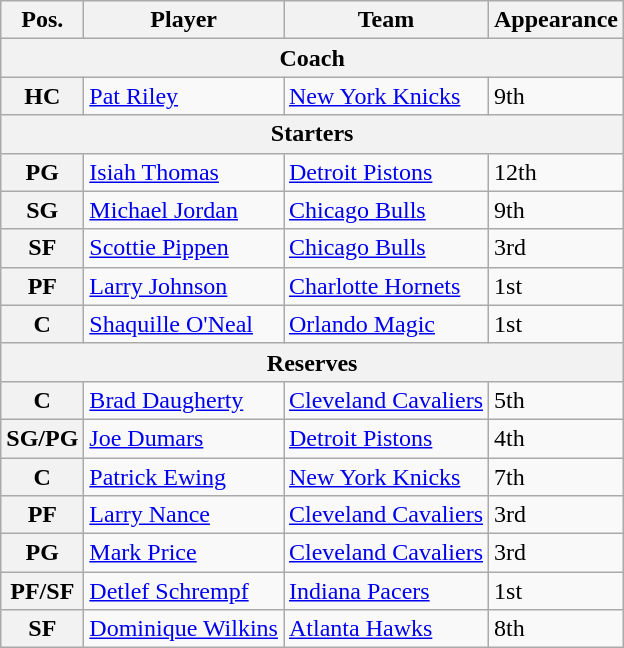<table class="wikitable">
<tr>
<th>Pos.</th>
<th>Player</th>
<th>Team</th>
<th>Appearance</th>
</tr>
<tr>
<th colspan="4">Coach</th>
</tr>
<tr>
<th>HC</th>
<td><a href='#'>Pat Riley</a></td>
<td><a href='#'>New York Knicks</a></td>
<td>9th</td>
</tr>
<tr>
<th colspan="4">Starters</th>
</tr>
<tr>
<th>PG</th>
<td><a href='#'>Isiah Thomas</a></td>
<td><a href='#'>Detroit Pistons</a></td>
<td>12th</td>
</tr>
<tr>
<th>SG</th>
<td><a href='#'>Michael Jordan</a></td>
<td><a href='#'>Chicago Bulls</a></td>
<td>9th</td>
</tr>
<tr>
<th>SF</th>
<td><a href='#'>Scottie Pippen</a></td>
<td><a href='#'>Chicago Bulls</a></td>
<td>3rd</td>
</tr>
<tr>
<th>PF</th>
<td><a href='#'>Larry Johnson</a></td>
<td><a href='#'>Charlotte Hornets</a></td>
<td>1st</td>
</tr>
<tr>
<th>C</th>
<td><a href='#'>Shaquille O'Neal</a></td>
<td><a href='#'>Orlando Magic</a></td>
<td>1st</td>
</tr>
<tr>
<th colspan="4">Reserves</th>
</tr>
<tr>
<th>C</th>
<td><a href='#'>Brad Daugherty</a></td>
<td><a href='#'>Cleveland Cavaliers</a></td>
<td>5th</td>
</tr>
<tr>
<th>SG/PG</th>
<td><a href='#'>Joe Dumars</a></td>
<td><a href='#'>Detroit Pistons</a></td>
<td>4th</td>
</tr>
<tr>
<th>C</th>
<td><a href='#'>Patrick Ewing</a></td>
<td><a href='#'>New York Knicks</a></td>
<td>7th</td>
</tr>
<tr>
<th>PF</th>
<td><a href='#'>Larry Nance</a></td>
<td><a href='#'>Cleveland Cavaliers</a></td>
<td>3rd</td>
</tr>
<tr>
<th>PG</th>
<td><a href='#'>Mark Price</a></td>
<td><a href='#'>Cleveland Cavaliers</a></td>
<td>3rd</td>
</tr>
<tr>
<th>PF/SF</th>
<td><a href='#'>Detlef Schrempf</a></td>
<td><a href='#'>Indiana Pacers</a></td>
<td>1st</td>
</tr>
<tr>
<th>SF</th>
<td><a href='#'>Dominique Wilkins</a></td>
<td><a href='#'>Atlanta Hawks</a></td>
<td>8th</td>
</tr>
</table>
